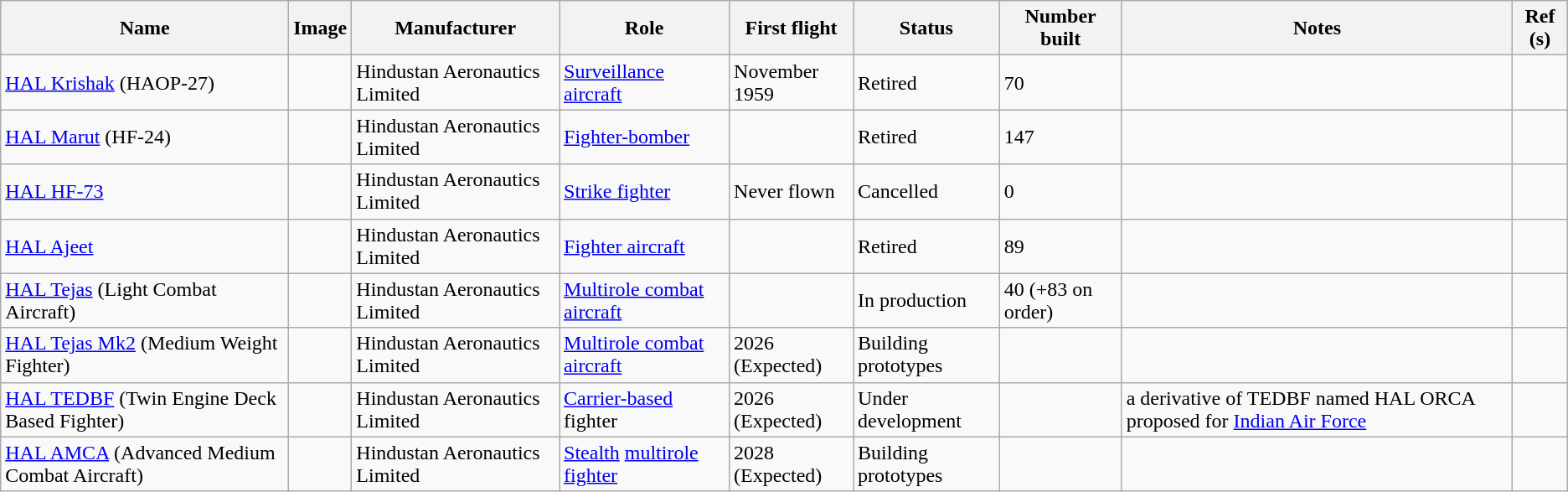<table class="wikitable">
<tr>
<th>Name</th>
<th>Image</th>
<th>Manufacturer</th>
<th>Role</th>
<th>First flight</th>
<th>Status</th>
<th>Number built</th>
<th>Notes</th>
<th>Ref (s)</th>
</tr>
<tr>
<td><a href='#'>HAL Krishak</a> (HAOP-27)</td>
<td></td>
<td>Hindustan Aeronautics Limited</td>
<td><a href='#'>Surveillance aircraft</a></td>
<td>November 1959</td>
<td>Retired</td>
<td>70</td>
<td></td>
<td></td>
</tr>
<tr>
<td><a href='#'>HAL Marut</a> (HF-24)</td>
<td></td>
<td>Hindustan Aeronautics Limited</td>
<td><a href='#'>Fighter-bomber</a></td>
<td></td>
<td>Retired</td>
<td>147</td>
<td></td>
<td></td>
</tr>
<tr>
<td><a href='#'>HAL HF-73</a></td>
<td></td>
<td>Hindustan Aeronautics Limited</td>
<td><a href='#'>Strike fighter</a></td>
<td>Never flown</td>
<td>Cancelled</td>
<td>0</td>
<td></td>
<td></td>
</tr>
<tr>
<td><a href='#'>HAL Ajeet</a></td>
<td></td>
<td>Hindustan Aeronautics Limited</td>
<td><a href='#'>Fighter aircraft</a></td>
<td></td>
<td>Retired</td>
<td>89</td>
<td></td>
<td></td>
</tr>
<tr>
<td><a href='#'>HAL Tejas</a> (Light Combat Aircraft)</td>
<td></td>
<td>Hindustan Aeronautics Limited</td>
<td><a href='#'>Multirole combat aircraft</a></td>
<td></td>
<td>In production</td>
<td>40 (+83 on order)</td>
<td></td>
<td></td>
</tr>
<tr>
<td><a href='#'>HAL Tejas Mk2</a> (Medium Weight Fighter)</td>
<td></td>
<td>Hindustan Aeronautics Limited</td>
<td><a href='#'>Multirole combat aircraft</a></td>
<td>2026 (Expected)</td>
<td>Building prototypes</td>
<td></td>
<td></td>
<td></td>
</tr>
<tr>
<td><a href='#'>HAL TEDBF</a> (Twin Engine Deck Based Fighter)</td>
<td></td>
<td>Hindustan Aeronautics Limited</td>
<td><a href='#'>Carrier-based</a> fighter</td>
<td>2026 (Expected)</td>
<td>Under development</td>
<td></td>
<td>a derivative of TEDBF named HAL ORCA  proposed for <a href='#'>Indian Air Force</a></td>
<td></td>
</tr>
<tr>
<td><a href='#'>HAL AMCA</a> (Advanced Medium Combat Aircraft)</td>
<td></td>
<td>Hindustan Aeronautics Limited</td>
<td><a href='#'>Stealth</a> <a href='#'>multirole fighter</a></td>
<td>2028 (Expected)</td>
<td>Building prototypes</td>
<td></td>
<td></td>
<td></td>
</tr>
</table>
